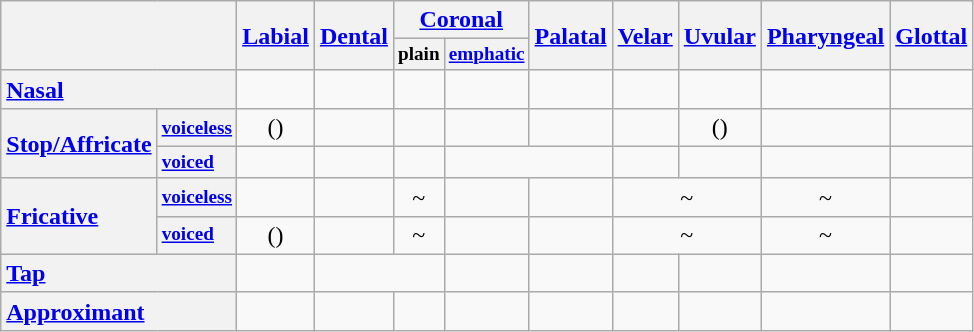<table class="wikitable" style="text-align:center">
<tr>
<th colspan="2" rowspan="2"></th>
<th rowspan="2"><a href='#'>Labial</a></th>
<th rowspan="2"><a href='#'>Dental</a></th>
<th colspan="2"><a href='#'>Coronal</a></th>
<th rowspan="2"><a href='#'>Palatal</a></th>
<th rowspan="2"><a href='#'>Velar</a></th>
<th rowspan="2"><a href='#'>Uvular</a></th>
<th rowspan="2"><a href='#'>Pharyngeal</a></th>
<th rowspan="2"><a href='#'>Glottal</a></th>
</tr>
<tr style="font-size: 80%;">
<th>plain</th>
<th><a href='#'>emphatic</a></th>
</tr>
<tr>
<th colspan="2" style="text-align: left;"><a href='#'>Nasal</a></th>
<td></td>
<td></td>
<td></td>
<td></td>
<td></td>
<td></td>
<td></td>
<td></td>
<td></td>
</tr>
<tr>
<th rowspan="2" style="text-align: left;"><a href='#'>Stop</a><a href='#'>/Affricate</a></th>
<th style="text-align: left; font-size: 80%;"><a href='#'>voiceless</a></th>
<td>()</td>
<td></td>
<td></td>
<td></td>
<td></td>
<td></td>
<td>()</td>
<td></td>
<td></td>
</tr>
<tr>
<th style="text-align: left; font-size: 80%;"><a href='#'>voiced</a></th>
<td></td>
<td></td>
<td></td>
<td colspan="2"></td>
<td></td>
<td></td>
<td></td>
<td></td>
</tr>
<tr>
<th rowspan="2" style="text-align: left;"><a href='#'>Fricative</a></th>
<th style="text-align: left; font-size: 80%;"><a href='#'>voiceless</a></th>
<td></td>
<td></td>
<td> ~ </td>
<td></td>
<td></td>
<td colspan="2"> ~ </td>
<td> ~ </td>
<td></td>
</tr>
<tr>
<th style="text-align: left; font-size: 80%;"><a href='#'>voiced</a></th>
<td>()</td>
<td></td>
<td> ~ </td>
<td></td>
<td></td>
<td colspan="2"> ~ </td>
<td> ~ </td>
<td></td>
</tr>
<tr>
<th colspan="2" style="text-align: left;"><a href='#'>Tap</a></th>
<td></td>
<td colspan="2"></td>
<td></td>
<td></td>
<td></td>
<td></td>
<td></td>
<td></td>
</tr>
<tr>
<th colspan="2" style="text-align: left;"><a href='#'>Approximant</a></th>
<td></td>
<td></td>
<td></td>
<td></td>
<td></td>
<td></td>
<td></td>
<td></td>
<td></td>
</tr>
</table>
